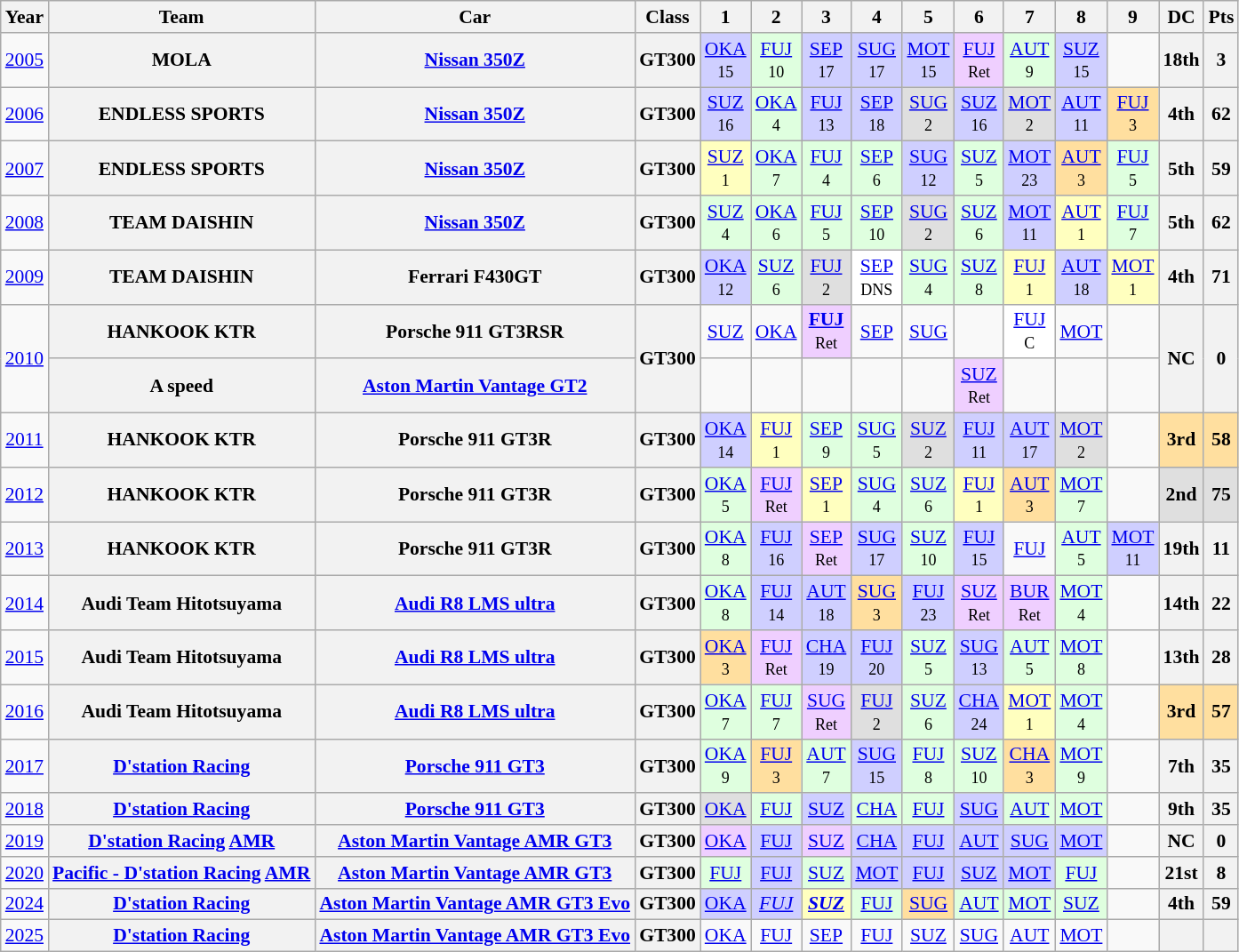<table class="wikitable" style="text-align:center; font-size:90%">
<tr>
<th>Year</th>
<th>Team</th>
<th>Car</th>
<th>Class</th>
<th>1</th>
<th>2</th>
<th>3</th>
<th>4</th>
<th>5</th>
<th>6</th>
<th>7</th>
<th>8</th>
<th>9</th>
<th>DC</th>
<th>Pts</th>
</tr>
<tr>
<td><a href='#'>2005</a></td>
<th>MOLA</th>
<th><a href='#'>Nissan 350Z</a></th>
<th>GT300</th>
<td bgcolor="#CFCFFF"><a href='#'>OKA</a><br><small>15</small></td>
<td bgcolor="#DFFFDF"><a href='#'>FUJ</a><br><small>10</small></td>
<td bgcolor="#CFCFFF"><a href='#'>SEP</a><br><small>17</small></td>
<td bgcolor="#CFCFFF"><a href='#'>SUG</a><br><small>17</small></td>
<td bgcolor="#CFCFFF"><a href='#'>MOT</a><br><small>15</small></td>
<td bgcolor="#EFCFFF"><a href='#'>FUJ</a><br><small>Ret</small></td>
<td bgcolor="#DFFFDF"><a href='#'>AUT</a><br><small>9</small></td>
<td bgcolor="#CFCFFF"><a href='#'>SUZ</a><br><small>15</small></td>
<td></td>
<th>18th</th>
<th>3</th>
</tr>
<tr>
<td><a href='#'>2006</a></td>
<th>ENDLESS SPORTS</th>
<th><a href='#'>Nissan 350Z</a></th>
<th>GT300</th>
<td bgcolor="#CFCFFF"><a href='#'>SUZ</a><br><small>16</small></td>
<td bgcolor="#DFFFDF"><a href='#'>OKA</a><br><small>4</small></td>
<td bgcolor="#CFCFFF"><a href='#'>FUJ</a><br><small>13</small></td>
<td bgcolor="#CFCFFF"><a href='#'>SEP</a><br><small>18</small></td>
<td bgcolor="#DFDFDF"><a href='#'>SUG</a><br><small>2</small></td>
<td bgcolor="#CFCFFF"><a href='#'>SUZ</a><br><small>16</small></td>
<td bgcolor="#DFDFDF"><a href='#'>MOT</a><br><small>2</small></td>
<td bgcolor="#CFCFFF"><a href='#'>AUT</a><br><small>11</small></td>
<td bgcolor="#FFDF9F"><a href='#'>FUJ</a><br><small>3</small></td>
<th>4th</th>
<th>62</th>
</tr>
<tr>
<td><a href='#'>2007</a></td>
<th>ENDLESS SPORTS</th>
<th><a href='#'>Nissan 350Z</a></th>
<th>GT300</th>
<td bgcolor="#FFFFBF"><a href='#'>SUZ</a><br><small>1</small></td>
<td bgcolor="#DFFFDF"><a href='#'>OKA</a><br><small>7</small></td>
<td bgcolor="#DFFFDF"><a href='#'>FUJ</a><br><small>4</small></td>
<td bgcolor="#DFFFDF"><a href='#'>SEP</a><br><small>6</small></td>
<td bgcolor="#CFCFFF"><a href='#'>SUG</a><br><small>12</small></td>
<td bgcolor="#DFFFDF"><a href='#'>SUZ</a><br><small>5</small></td>
<td bgcolor="#CFCFFF"><a href='#'>MOT</a><br><small>23</small></td>
<td bgcolor="#FFDF9F"><a href='#'>AUT</a><br><small>3</small></td>
<td bgcolor="#DFFFDF"><a href='#'>FUJ</a><br><small>5</small></td>
<th>5th</th>
<th>59</th>
</tr>
<tr>
<td><a href='#'>2008</a></td>
<th>TEAM DAISHIN</th>
<th><a href='#'>Nissan 350Z</a></th>
<th>GT300</th>
<td bgcolor="#DFFFDF"><a href='#'>SUZ</a><br><small>4</small></td>
<td bgcolor="#DFFFDF"><a href='#'>OKA</a><br><small>6</small></td>
<td bgcolor="#DFFFDF"><a href='#'>FUJ</a><br><small>5</small></td>
<td bgcolor="#DFFFDF"><a href='#'>SEP</a><br><small>10</small></td>
<td bgcolor="#DFDFDF"><a href='#'>SUG</a><br><small>2</small></td>
<td bgcolor="#DFFFDF"><a href='#'>SUZ</a><br><small>6</small></td>
<td bgcolor="#CFCFFF"><a href='#'>MOT</a><br><small>11</small></td>
<td bgcolor="#FFFFBF"><a href='#'>AUT</a><br><small>1</small></td>
<td bgcolor="#DFFFDF"><a href='#'>FUJ</a><br><small>7</small></td>
<th>5th</th>
<th>62</th>
</tr>
<tr>
<td><a href='#'>2009</a></td>
<th>TEAM DAISHIN</th>
<th>Ferrari F430GT</th>
<th>GT300</th>
<td bgcolor="#CFCFFF"><a href='#'>OKA</a><br><small>12</small></td>
<td bgcolor="#DFFFDF"><a href='#'>SUZ</a><br><small>6</small></td>
<td bgcolor="#DFDFDF"><a href='#'>FUJ</a><br><small>2</small></td>
<td bgcolor="#FFFFFF"><a href='#'>SEP</a><br><small>DNS</small></td>
<td bgcolor="#DFFFDF"><a href='#'>SUG</a><br><small>4</small></td>
<td bgcolor="#DFFFDF"><a href='#'>SUZ</a><br><small>8</small></td>
<td bgcolor="#FFFFBF"><a href='#'>FUJ</a><br><small>1</small></td>
<td bgcolor="#CFCFFF"><a href='#'>AUT</a><br><small>18</small></td>
<td bgcolor="#FFFFBF"><a href='#'>MOT</a><br><small>1</small></td>
<th>4th</th>
<th>71</th>
</tr>
<tr>
<td rowspan="2"><a href='#'>2010</a></td>
<th>HANKOOK KTR</th>
<th>Porsche 911 GT3RSR</th>
<th rowspan="2">GT300</th>
<td><a href='#'>SUZ</a></td>
<td><a href='#'>OKA</a></td>
<td bgcolor="#EFCFFF"><strong><a href='#'>FUJ</a></strong><br><small>Ret</small></td>
<td><a href='#'>SEP</a></td>
<td><a href='#'>SUG</a></td>
<td></td>
<td bgcolor="#FFFFFF"><a href='#'>FUJ</a><br><small>C</small></td>
<td><a href='#'>MOT</a></td>
<td></td>
<th rowspan="2">NC</th>
<th rowspan="2">0</th>
</tr>
<tr>
<th>A speed</th>
<th><a href='#'>Aston Martin Vantage GT2</a></th>
<td></td>
<td></td>
<td></td>
<td></td>
<td></td>
<td bgcolor="#EFCFFF"><a href='#'>SUZ</a><br><small>Ret</small></td>
<td></td>
<td></td>
<td></td>
</tr>
<tr>
<td><a href='#'>2011</a></td>
<th>HANKOOK KTR</th>
<th>Porsche 911 GT3R</th>
<th>GT300</th>
<td bgcolor="#CFCFFF"><a href='#'>OKA</a><br><small>14</small></td>
<td bgcolor="#FFFFBF"><a href='#'>FUJ</a><br><small>1</small></td>
<td bgcolor="#DFFFDF"><a href='#'>SEP</a><br><small>9</small></td>
<td bgcolor="#DFFFDF"><a href='#'>SUG</a><br><small>5</small></td>
<td bgcolor="#DFDFDF"><a href='#'>SUZ</a><br><small>2</small></td>
<td bgcolor="#CFCFFF"><a href='#'>FUJ</a><br><small>11</small></td>
<td bgcolor="#CFCFFF"><a href='#'>AUT</a><br><small>17</small></td>
<td bgcolor="#DFDFDF"><a href='#'>MOT</a><br><small>2</small></td>
<td></td>
<td bgcolor="#FFDF9F"><strong>3rd</strong></td>
<td bgcolor="#FFDF9F"><strong>58</strong></td>
</tr>
<tr>
<td><a href='#'>2012</a></td>
<th>HANKOOK KTR</th>
<th>Porsche 911 GT3R</th>
<th>GT300</th>
<td bgcolor="#DFFFDF"><a href='#'>OKA</a><br><small>5</small></td>
<td bgcolor="#EFCFFF"><a href='#'>FUJ</a><br><small>Ret</small></td>
<td bgcolor="#FFFFBF"><a href='#'>SEP</a><br><small>1</small></td>
<td bgcolor="#DFFFDF"><a href='#'>SUG</a><br><small>4</small></td>
<td bgcolor="#DFFFDF"><a href='#'>SUZ</a><br><small>6</small></td>
<td bgcolor="#FFFFBF"><a href='#'>FUJ</a><br><small>1</small></td>
<td bgcolor="#FFDF9F"><a href='#'>AUT</a><br><small>3</small></td>
<td bgcolor="#DFFFDF"><a href='#'>MOT</a><br><small>7</small></td>
<td></td>
<td bgcolor="#DFDFDF"><strong>2nd</strong></td>
<td bgcolor="#DFDFDF"><strong>75</strong></td>
</tr>
<tr>
<td><a href='#'>2013</a></td>
<th>HANKOOK KTR</th>
<th>Porsche 911 GT3R</th>
<th>GT300</th>
<td bgcolor="#DFFFDF"><a href='#'>OKA</a><br><small>8</small></td>
<td bgcolor="#CFCFFF"><a href='#'>FUJ</a><br><small>16</small></td>
<td bgcolor="#EFCFFF"><a href='#'>SEP</a><br><small>Ret</small></td>
<td bgcolor="#CFCFFF"><a href='#'>SUG</a><br><small>17</small></td>
<td bgcolor="#DFFFDF"><a href='#'>SUZ</a><br><small>10</small></td>
<td bgcolor="#CFCFFF"><a href='#'>FUJ</a><br><small>15</small></td>
<td><a href='#'>FUJ</a></td>
<td bgcolor="#DFFFDF"><a href='#'>AUT</a><br><small>5</small></td>
<td bgcolor="#CFCFFF"><a href='#'>MOT</a><br><small>11</small></td>
<th>19th</th>
<th>11</th>
</tr>
<tr>
<td><a href='#'>2014</a></td>
<th>Audi Team Hitotsuyama</th>
<th><a href='#'>Audi R8 LMS ultra</a></th>
<th>GT300</th>
<td bgcolor="#DFFFDF"><a href='#'>OKA</a><br><small>8</small></td>
<td bgcolor="#CFCFFF"><a href='#'>FUJ</a><br><small>14</small></td>
<td bgcolor="#CFCFFF"><a href='#'>AUT</a><br><small>18</small></td>
<td bgcolor="#FFDF9F"><a href='#'>SUG</a><br><small>3</small></td>
<td bgcolor="#CFCFFF"><a href='#'>FUJ</a><br><small>23</small></td>
<td bgcolor="#EFCFFF"><a href='#'>SUZ</a><br><small>Ret</small></td>
<td bgcolor="#EFCFFF"><a href='#'>BUR</a><br><small>Ret</small></td>
<td bgcolor="#DFFFDF"><a href='#'>MOT</a><br><small>4</small></td>
<td></td>
<th>14th</th>
<th>22</th>
</tr>
<tr>
<td><a href='#'>2015</a></td>
<th>Audi Team Hitotsuyama</th>
<th><a href='#'>Audi R8 LMS ultra</a></th>
<th>GT300</th>
<td style="background:#FFDF9F;"><a href='#'>OKA</a><br><small>3</small></td>
<td style="background:#EFCFFF;"><a href='#'>FUJ</a><br><small>Ret</small></td>
<td style="background:#CFCFFF;"><a href='#'>CHA</a><br><small>19</small></td>
<td style="background:#CFCFFF;"><a href='#'>FUJ</a><br><small>20</small></td>
<td style="background:#DFFFDF;"><a href='#'>SUZ</a><br><small>5</small></td>
<td style="background:#CFCFFF;"><a href='#'>SUG</a><br><small>13</small></td>
<td style="background:#DFFFDF;"><a href='#'>AUT</a><br><small>5</small></td>
<td style="background:#DFFFDF;"><a href='#'>MOT</a><br><small>8</small></td>
<td></td>
<th>13th</th>
<th>28</th>
</tr>
<tr>
<td><a href='#'>2016</a></td>
<th>Audi Team Hitotsuyama</th>
<th><a href='#'>Audi R8 LMS ultra</a></th>
<th>GT300</th>
<td style="background:#DFFFDF;"><a href='#'>OKA</a><br><small>7</small></td>
<td style="background:#DFFFDF;"><a href='#'>FUJ</a><br><small>7</small></td>
<td style="background:#EFCFFF;"><a href='#'>SUG</a><br><small>Ret</small></td>
<td style="background:#DFDFDF;"><a href='#'>FUJ</a><br><small>2</small></td>
<td style="background:#DFFFDF;"><a href='#'>SUZ</a><br><small>6</small></td>
<td style="background:#CFCFFF;"><a href='#'>CHA</a><br><small>24</small></td>
<td style="background:#FFFFBF;"><a href='#'>MOT</a><br><small>1</small></td>
<td style="background:#DFFFDF;"><a href='#'>MOT</a><br><small>4</small></td>
<td></td>
<th style="background:#FFDF9F;">3rd</th>
<th style="background:#FFDF9F;">57</th>
</tr>
<tr>
<td><a href='#'>2017</a></td>
<th><a href='#'>D'station Racing</a></th>
<th><a href='#'>Porsche 911 GT3</a></th>
<th>GT300</th>
<td style="background:#DFFFDF;"><a href='#'>OKA</a><br><small>9</small></td>
<td style="background:#FFDF9F;"><a href='#'>FUJ</a><br><small>3</small></td>
<td style="background:#DFFFDF;"><a href='#'>AUT</a><br><small>7</small></td>
<td style="background:#CFCFFF;"><a href='#'>SUG</a><br><small>15</small></td>
<td style="background:#DFFFDF;"><a href='#'>FUJ</a><br><small>8</small></td>
<td style="background:#DFFFDF;"><a href='#'>SUZ</a><br><small>10</small></td>
<td style="background:#FFDF9F;"><a href='#'>CHA</a><br><small>3</small></td>
<td style="background:#DFFFDF;"><a href='#'>MOT</a><br><small>9</small></td>
<td></td>
<th>7th</th>
<th>35</th>
</tr>
<tr>
<td><a href='#'>2018</a></td>
<th><a href='#'>D'station Racing</a></th>
<th><a href='#'>Porsche 911 GT3</a></th>
<th>GT300</th>
<td style="background:#DFDFDF;"><a href='#'>OKA</a><br></td>
<td style="background:#DFFFDF;"><a href='#'>FUJ</a><br></td>
<td style="background:#CFCFFF;"><a href='#'>SUZ</a><br></td>
<td style="background:#DFFFDF;"><a href='#'>CHA</a><br></td>
<td style="background:#DFFFDF;"><a href='#'>FUJ</a><br></td>
<td style="background:#CFCFFF;"><a href='#'>SUG</a><br></td>
<td style="background:#DFFFDF;"><a href='#'>AUT</a><br></td>
<td style="background:#DFFFDF;"><a href='#'>MOT</a><br></td>
<td></td>
<th>9th</th>
<th>35</th>
</tr>
<tr>
<td><a href='#'>2019</a></td>
<th><a href='#'>D'station Racing</a> <a href='#'>AMR</a></th>
<th><a href='#'>Aston Martin Vantage AMR GT3</a></th>
<th>GT300</th>
<td style="background:#EFCFFF;"><a href='#'>OKA</a><br></td>
<td style="background:#CFCFFF;"><a href='#'>FUJ</a><br></td>
<td style="background:#EFCFFF;"><a href='#'>SUZ</a><br></td>
<td style="background:#CFCFFF;"><a href='#'>CHA</a><br></td>
<td style="background:#CFCFFF;"><a href='#'>FUJ</a><br></td>
<td style="background:#CFCFFF;"><a href='#'>AUT</a><br></td>
<td style="background:#CFCFFF;"><a href='#'>SUG</a><br></td>
<td style="background:#CFCFFF;"><a href='#'>MOT</a><br></td>
<td></td>
<th>NC</th>
<th>0</th>
</tr>
<tr>
<td><a href='#'>2020</a></td>
<th><a href='#'>Pacific - D'station Racing</a> <a href='#'>AMR</a></th>
<th><a href='#'>Aston Martin Vantage AMR GT3</a></th>
<th>GT300</th>
<td style="background:#DFFFDF;"><a href='#'>FUJ</a><br></td>
<td style="background:#CFCFFF;"><a href='#'>FUJ</a><br></td>
<td style="background:#DFFFDF;"><a href='#'>SUZ</a><br></td>
<td style="background:#CFCFFF;"><a href='#'>MOT</a><br></td>
<td style="background:#CFCFFF;"><a href='#'>FUJ</a><br></td>
<td style="background:#CFCFFF;"><a href='#'>SUZ</a><br></td>
<td style="background:#CFCFFF;"><a href='#'>MOT</a><br></td>
<td style="background:#DFFFDF;"><a href='#'>FUJ</a><br></td>
<td></td>
<th>21st</th>
<th>8</th>
</tr>
<tr>
<td><a href='#'>2024</a></td>
<th><a href='#'>D'station Racing</a></th>
<th><a href='#'>Aston Martin Vantage AMR GT3 Evo</a></th>
<th>GT300</th>
<td style="background:#cfcfff;"><a href='#'>OKA</a><br></td>
<td style="background:#cfcfff;"><em><a href='#'>FUJ</a></em><br></td>
<td style="background:#ffffbf;"><strong><em><a href='#'>SUZ</a></em></strong><br></td>
<td style="background:#dfffdf;"><a href='#'>FUJ</a><br></td>
<td style="background:#ffdf9f;"><a href='#'>SUG</a><br></td>
<td style="background:#dfffdf;"><a href='#'>AUT</a><br></td>
<td style="background:#dfffdf;"><a href='#'>MOT</a><br></td>
<td style="background:#dfffdf;"><a href='#'>SUZ</a><br></td>
<td></td>
<th>4th</th>
<th>59</th>
</tr>
<tr>
<td><a href='#'>2025</a></td>
<th><a href='#'>D'station Racing</a></th>
<th><a href='#'>Aston Martin Vantage AMR GT3 Evo</a></th>
<th>GT300</th>
<td><a href='#'>OKA</a></td>
<td><a href='#'>FUJ</a></td>
<td><a href='#'>SEP</a></td>
<td><a href='#'>FUJ</a></td>
<td><a href='#'>SUZ</a></td>
<td><a href='#'>SUG</a></td>
<td><a href='#'>AUT</a></td>
<td><a href='#'>MOT</a></td>
<td></td>
<th></th>
<th></th>
</tr>
</table>
